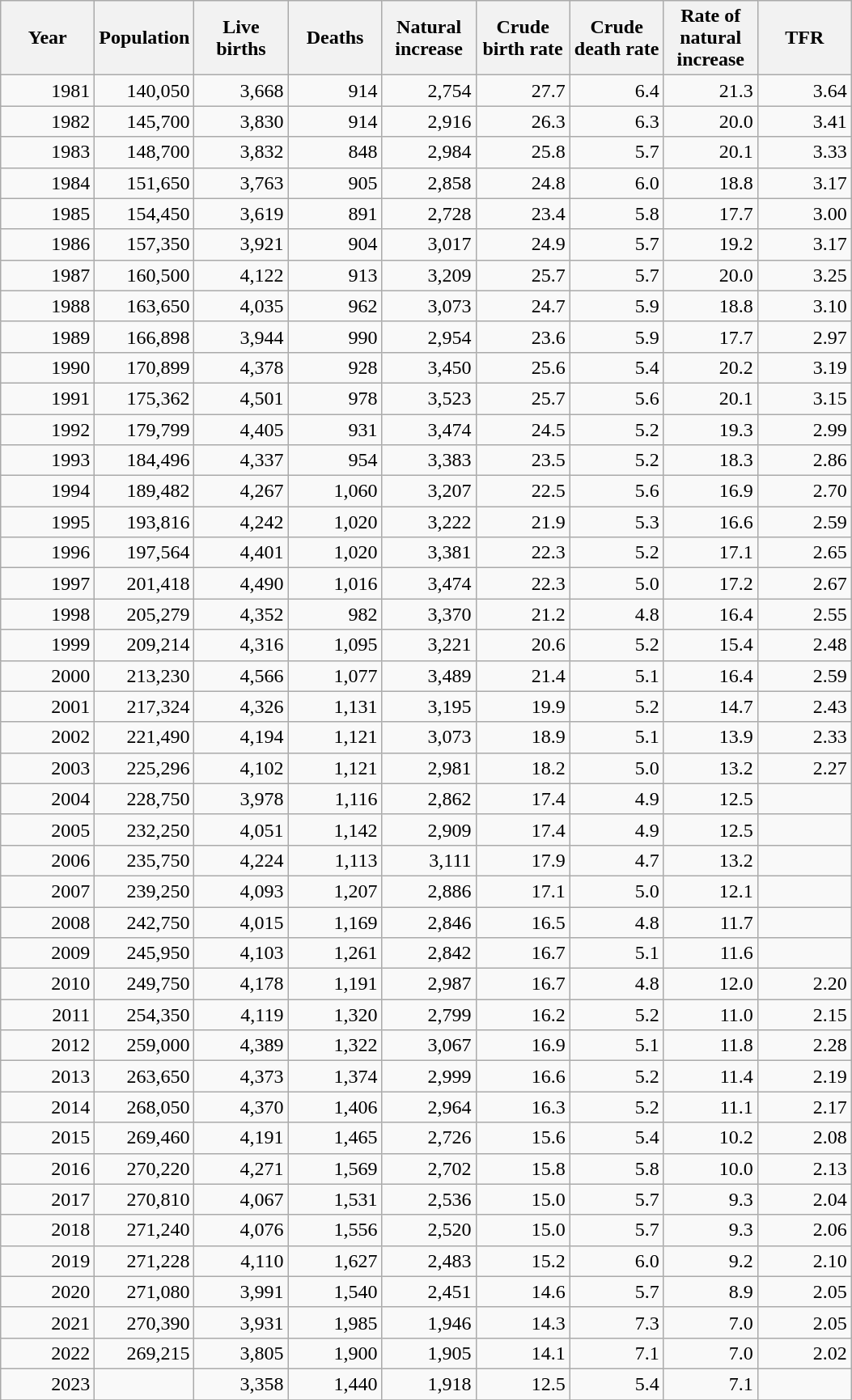<table class="wikitable">
<tr>
<th width="70">Year</th>
<th width="70">Population</th>
<th width="70">Live births</th>
<th width="70">Deaths</th>
<th width="70">Natural increase</th>
<th width="70">Crude birth rate</th>
<th width="70">Crude death rate</th>
<th width="70">Rate of natural increase</th>
<th width="70">TFR</th>
</tr>
<tr>
<td align="right">1981</td>
<td align="right">140,050</td>
<td align="right">3,668</td>
<td align="right">914</td>
<td align="right">2,754</td>
<td align="right">27.7</td>
<td align="right">6.4</td>
<td align="right">21.3</td>
<td align="right">3.64</td>
</tr>
<tr>
<td align="right">1982</td>
<td align="right">145,700</td>
<td align="right">3,830</td>
<td align="right">914</td>
<td align="right">2,916</td>
<td align="right">26.3</td>
<td align="right">6.3</td>
<td align="right">20.0</td>
<td align="right">3.41</td>
</tr>
<tr>
<td align="right">1983</td>
<td align="right">148,700</td>
<td align="right">3,832</td>
<td align="right">848</td>
<td align="right">2,984</td>
<td align="right">25.8</td>
<td align="right">5.7</td>
<td align="right">20.1</td>
<td align="right">3.33</td>
</tr>
<tr>
<td align="right">1984</td>
<td align="right">151,650</td>
<td align="right">3,763</td>
<td align="right">905</td>
<td align="right">2,858</td>
<td align="right">24.8</td>
<td align="right">6.0</td>
<td align="right">18.8</td>
<td align="right">3.17</td>
</tr>
<tr>
<td align="right">1985</td>
<td align="right">154,450</td>
<td align="right">3,619</td>
<td align="right">891</td>
<td align="right">2,728</td>
<td align="right">23.4</td>
<td align="right">5.8</td>
<td align="right">17.7</td>
<td align="right">3.00</td>
</tr>
<tr>
<td align="right">1986</td>
<td align="right">157,350</td>
<td align="right">3,921</td>
<td align="right">904</td>
<td align="right">3,017</td>
<td align="right">24.9</td>
<td align="right">5.7</td>
<td align="right">19.2</td>
<td align="right">3.17</td>
</tr>
<tr>
<td align="right">1987</td>
<td align="right">160,500</td>
<td align="right">4,122</td>
<td align="right">913</td>
<td align="right">3,209</td>
<td align="right">25.7</td>
<td align="right">5.7</td>
<td align="right">20.0</td>
<td align="right">3.25</td>
</tr>
<tr>
<td align="right">1988</td>
<td align="right">163,650</td>
<td align="right">4,035</td>
<td align="right">962</td>
<td align="right">3,073</td>
<td align="right">24.7</td>
<td align="right">5.9</td>
<td align="right">18.8</td>
<td align="right">3.10</td>
</tr>
<tr>
<td align="right">1989</td>
<td align="right">166,898</td>
<td align="right">3,944</td>
<td align="right">990</td>
<td align="right">2,954</td>
<td align="right">23.6</td>
<td align="right">5.9</td>
<td align="right">17.7</td>
<td align="right">2.97</td>
</tr>
<tr>
<td align="right">1990</td>
<td align="right">170,899</td>
<td align="right">4,378</td>
<td align="right">928</td>
<td align="right">3,450</td>
<td align="right">25.6</td>
<td align="right">5.4</td>
<td align="right">20.2</td>
<td align="right">3.19</td>
</tr>
<tr>
<td align="right">1991</td>
<td align="right">175,362</td>
<td align="right">4,501</td>
<td align="right">978</td>
<td align="right">3,523</td>
<td align="right">25.7</td>
<td align="right">5.6</td>
<td align="right">20.1</td>
<td align="right">3.15</td>
</tr>
<tr>
<td align="right">1992</td>
<td align="right">179,799</td>
<td align="right">4,405</td>
<td align="right">931</td>
<td align="right">3,474</td>
<td align="right">24.5</td>
<td align="right">5.2</td>
<td align="right">19.3</td>
<td align="right">2.99</td>
</tr>
<tr>
<td align="right">1993</td>
<td align="right">184,496</td>
<td align="right">4,337</td>
<td align="right">954</td>
<td align="right">3,383</td>
<td align="right">23.5</td>
<td align="right">5.2</td>
<td align="right">18.3</td>
<td align="right">2.86</td>
</tr>
<tr>
<td align="right">1994</td>
<td align="right">189,482</td>
<td align="right">4,267</td>
<td align="right">1,060</td>
<td align="right">3,207</td>
<td align="right">22.5</td>
<td align="right">5.6</td>
<td align="right">16.9</td>
<td align="right">2.70</td>
</tr>
<tr>
<td align="right">1995</td>
<td align="right">193,816</td>
<td align="right">4,242</td>
<td align="right">1,020</td>
<td align="right">3,222</td>
<td align="right">21.9</td>
<td align="right">5.3</td>
<td align="right">16.6</td>
<td align="right">2.59</td>
</tr>
<tr>
<td align="right">1996</td>
<td align="right">197,564</td>
<td align="right">4,401</td>
<td align="right">1,020</td>
<td align="right">3,381</td>
<td align="right">22.3</td>
<td align="right">5.2</td>
<td align="right">17.1</td>
<td align="right">2.65</td>
</tr>
<tr>
<td align="right">1997</td>
<td align="right">201,418</td>
<td align="right">4,490</td>
<td align="right">1,016</td>
<td align="right">3,474</td>
<td align="right">22.3</td>
<td align="right">5.0</td>
<td align="right">17.2</td>
<td align="right">2.67</td>
</tr>
<tr>
<td align="right">1998</td>
<td align="right">205,279</td>
<td align="right">4,352</td>
<td align="right">982</td>
<td align="right">3,370</td>
<td align="right">21.2</td>
<td align="right">4.8</td>
<td align="right">16.4</td>
<td align="right">2.55</td>
</tr>
<tr>
<td align="right">1999</td>
<td align="right">209,214</td>
<td align="right">4,316</td>
<td align="right">1,095</td>
<td align="right">3,221</td>
<td align="right">20.6</td>
<td align="right">5.2</td>
<td align="right">15.4</td>
<td align="right">2.48</td>
</tr>
<tr>
<td align="right">2000</td>
<td align="right">213,230</td>
<td align="right">4,566</td>
<td align="right">1,077</td>
<td align="right">3,489</td>
<td align="right">21.4</td>
<td align="right">5.1</td>
<td align="right">16.4</td>
<td align="right">2.59</td>
</tr>
<tr>
<td align="right">2001</td>
<td align="right">217,324</td>
<td align="right">4,326</td>
<td align="right">1,131</td>
<td align="right">3,195</td>
<td align="right">19.9</td>
<td align="right">5.2</td>
<td align="right">14.7</td>
<td align="right">2.43</td>
</tr>
<tr>
<td align="right">2002</td>
<td align="right">221,490</td>
<td align="right">4,194</td>
<td align="right">1,121</td>
<td align="right">3,073</td>
<td align="right">18.9</td>
<td align="right">5.1</td>
<td align="right">13.9</td>
<td align="right">2.33</td>
</tr>
<tr>
<td align="right">2003</td>
<td align="right">225,296</td>
<td align="right">4,102</td>
<td align="right">1,121</td>
<td align="right">2,981</td>
<td align="right">18.2</td>
<td align="right">5.0</td>
<td align="right">13.2</td>
<td align="right">2.27</td>
</tr>
<tr>
<td align="right">2004</td>
<td align="right">228,750</td>
<td align="right">3,978</td>
<td align="right">1,116</td>
<td align="right">2,862</td>
<td align="right">17.4</td>
<td align="right">4.9</td>
<td align="right">12.5</td>
<td align="right"></td>
</tr>
<tr>
<td align="right">2005</td>
<td align="right">232,250</td>
<td align="right">4,051</td>
<td align="right">1,142</td>
<td align="right">2,909</td>
<td align="right">17.4</td>
<td align="right">4.9</td>
<td align="right">12.5</td>
<td align="right"></td>
</tr>
<tr>
<td align="right">2006</td>
<td align="right">235,750</td>
<td align="right">4,224</td>
<td align="right">1,113</td>
<td align="right">3,111</td>
<td align="right">17.9</td>
<td align="right">4.7</td>
<td align="right">13.2</td>
<td align="right"></td>
</tr>
<tr>
<td align="right">2007</td>
<td align="right">239,250</td>
<td align="right">4,093</td>
<td align="right">1,207</td>
<td align="right">2,886</td>
<td align="right">17.1</td>
<td align="right">5.0</td>
<td align="right">12.1</td>
<td align="right"></td>
</tr>
<tr>
<td align="right">2008</td>
<td align="right">242,750</td>
<td align="right">4,015</td>
<td align="right">1,169</td>
<td align="right">2,846</td>
<td align="right">16.5</td>
<td align="right">4.8</td>
<td align="right">11.7</td>
<td align="right"></td>
</tr>
<tr>
<td align="right">2009</td>
<td align="right">245,950</td>
<td align="right">4,103</td>
<td align="right">1,261</td>
<td align="right">2,842</td>
<td align="right">16.7</td>
<td align="right">5.1</td>
<td align="right">11.6</td>
<td align="right"></td>
</tr>
<tr>
<td align="right">2010</td>
<td align="right">249,750</td>
<td align="right">4,178</td>
<td align="right">1,191</td>
<td align="right">2,987</td>
<td align="right">16.7</td>
<td align="right">4.8</td>
<td align="right">12.0</td>
<td align="right">2.20</td>
</tr>
<tr>
<td align="right">2011</td>
<td align="right">254,350</td>
<td align="right">4,119</td>
<td align="right">1,320</td>
<td align="right">2,799</td>
<td align="right">16.2</td>
<td align="right">5.2</td>
<td align="right">11.0</td>
<td align="right">2.15</td>
</tr>
<tr>
<td align="right">2012</td>
<td align="right">259,000</td>
<td align="right">4,389</td>
<td align="right">1,322</td>
<td align="right">3,067</td>
<td align="right">16.9</td>
<td align="right">5.1</td>
<td align="right">11.8</td>
<td align="right">2.28</td>
</tr>
<tr>
<td align="right">2013</td>
<td align="right">263,650</td>
<td align="right">4,373</td>
<td align="right">1,374</td>
<td align="right">2,999</td>
<td align="right">16.6</td>
<td align="right">5.2</td>
<td align="right">11.4</td>
<td align="right">2.19</td>
</tr>
<tr>
<td align="right">2014</td>
<td align="right">268,050</td>
<td align="right">4,370</td>
<td align="right">1,406</td>
<td align="right">2,964</td>
<td align="right">16.3</td>
<td align="right">5.2</td>
<td align="right">11.1</td>
<td align="right">2.17</td>
</tr>
<tr>
<td align="right">2015</td>
<td align="right">269,460</td>
<td align="right">4,191</td>
<td align="right">1,465</td>
<td align="right">2,726</td>
<td align="right">15.6</td>
<td align="right">5.4</td>
<td align="right">10.2</td>
<td align="right">2.08</td>
</tr>
<tr>
<td align="right">2016</td>
<td align="right">270,220</td>
<td align="right">4,271</td>
<td align="right">1,569</td>
<td align="right">2,702</td>
<td align="right">15.8</td>
<td align="right">5.8</td>
<td align="right">10.0</td>
<td align="right">2.13</td>
</tr>
<tr>
<td align="right">2017</td>
<td align="right">270,810</td>
<td align="right">4,067</td>
<td align="right">1,531</td>
<td align="right">2,536</td>
<td align="right">15.0</td>
<td align="right">5.7</td>
<td align="right">9.3</td>
<td align="right">2.04</td>
</tr>
<tr>
<td align="right">2018</td>
<td align="right">271,240</td>
<td align="right">4,076</td>
<td align="right">1,556</td>
<td align="right">2,520</td>
<td align="right">15.0</td>
<td align="right">5.7</td>
<td align="right">9.3</td>
<td align="right">2.06</td>
</tr>
<tr>
<td align="right">2019</td>
<td align="right">271,228</td>
<td align="right">4,110</td>
<td align="right">1,627</td>
<td align="right">2,483</td>
<td align="right">15.2</td>
<td align="right">6.0</td>
<td align="right">9.2</td>
<td align="right">2.10</td>
</tr>
<tr>
<td align="right">2020</td>
<td align="right">271,080</td>
<td align="right">3,991</td>
<td align="right">1,540</td>
<td align="right">2,451</td>
<td align="right">14.6</td>
<td align="right">5.7</td>
<td align="right">8.9</td>
<td align="right">2.05</td>
</tr>
<tr>
<td align="right">2021</td>
<td align="right">270,390</td>
<td align="right">3,931</td>
<td align="right">1,985</td>
<td align="right">1,946</td>
<td align="right">14.3</td>
<td align="right">7.3</td>
<td align="right">7.0</td>
<td align="right">2.05</td>
</tr>
<tr>
<td align="right">2022</td>
<td align="right">269,215</td>
<td align="right">3,805</td>
<td align="right">1,900</td>
<td align="right">1,905</td>
<td align="right">14.1</td>
<td align="right">7.1</td>
<td align="right">7.0</td>
<td align="right">2.02</td>
</tr>
<tr>
<td align="right">2023</td>
<td align="right"></td>
<td align="right">3,358</td>
<td align="right">1,440</td>
<td align="right">1,918</td>
<td align="right">12.5</td>
<td align="right">5.4</td>
<td align="right">7.1</td>
<td align="right"></td>
</tr>
<tr>
</tr>
</table>
